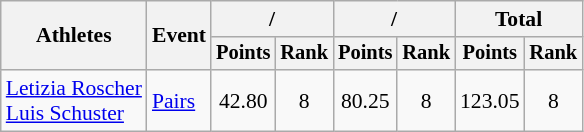<table class="wikitable" style="font-size:90%">
<tr>
<th rowspan="2">Athletes</th>
<th rowspan="2">Event</th>
<th colspan="2">/</th>
<th colspan="2">/</th>
<th colspan="2">Total</th>
</tr>
<tr style="font-size:95%">
<th>Points</th>
<th>Rank</th>
<th>Points</th>
<th>Rank</th>
<th>Points</th>
<th>Rank</th>
</tr>
<tr align=center>
<td align=left><a href='#'>Letizia Roscher</a> <br> <a href='#'>Luis Schuster</a></td>
<td align=left><a href='#'>Pairs</a></td>
<td>42.80</td>
<td>8</td>
<td>80.25</td>
<td>8</td>
<td>123.05</td>
<td>8</td>
</tr>
</table>
